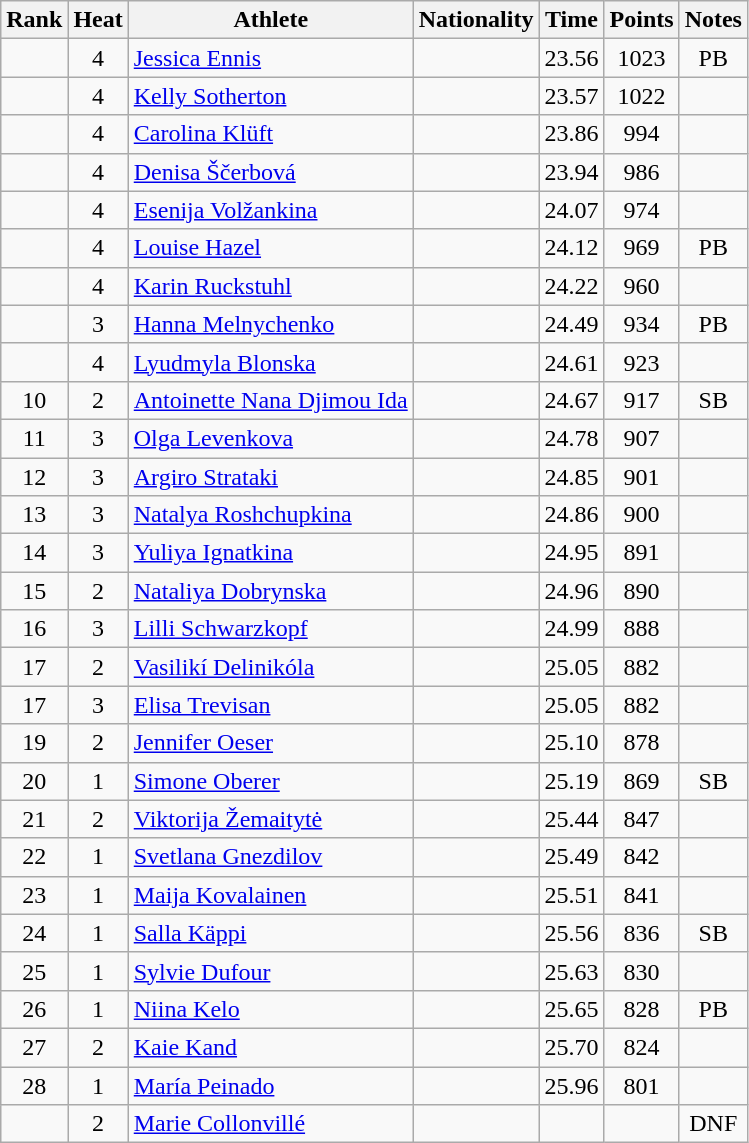<table class="wikitable sortable" style="text-align:center">
<tr>
<th>Rank</th>
<th>Heat</th>
<th>Athlete</th>
<th>Nationality</th>
<th>Time</th>
<th>Points</th>
<th>Notes</th>
</tr>
<tr>
<td></td>
<td>4</td>
<td align=left><a href='#'>Jessica Ennis</a></td>
<td align=left></td>
<td>23.56</td>
<td>1023</td>
<td>PB</td>
</tr>
<tr>
<td></td>
<td>4</td>
<td align=left><a href='#'>Kelly Sotherton</a></td>
<td align=left></td>
<td>23.57</td>
<td>1022</td>
<td></td>
</tr>
<tr>
<td></td>
<td>4</td>
<td align=left><a href='#'>Carolina Klüft</a></td>
<td align=left></td>
<td>23.86</td>
<td>994</td>
<td></td>
</tr>
<tr>
<td></td>
<td>4</td>
<td align=left><a href='#'>Denisa Ščerbová</a></td>
<td align=left></td>
<td>23.94</td>
<td>986</td>
<td></td>
</tr>
<tr>
<td></td>
<td>4</td>
<td align=left><a href='#'>Esenija Volžankina</a></td>
<td align=left></td>
<td>24.07</td>
<td>974</td>
<td></td>
</tr>
<tr>
<td></td>
<td>4</td>
<td align=left><a href='#'>Louise Hazel</a></td>
<td align=left></td>
<td>24.12</td>
<td>969</td>
<td>PB</td>
</tr>
<tr>
<td></td>
<td>4</td>
<td align=left><a href='#'>Karin Ruckstuhl</a></td>
<td align=left></td>
<td>24.22</td>
<td>960</td>
<td></td>
</tr>
<tr>
<td></td>
<td>3</td>
<td align=left><a href='#'>Hanna Melnychenko</a></td>
<td align=left></td>
<td>24.49</td>
<td>934</td>
<td>PB</td>
</tr>
<tr>
<td></td>
<td>4</td>
<td align=left><a href='#'>Lyudmyla Blonska</a></td>
<td align=left></td>
<td>24.61</td>
<td>923</td>
<td></td>
</tr>
<tr>
<td>10</td>
<td>2</td>
<td align=left><a href='#'>Antoinette Nana Djimou Ida</a></td>
<td align=left></td>
<td>24.67</td>
<td>917</td>
<td>SB</td>
</tr>
<tr>
<td>11</td>
<td>3</td>
<td align=left><a href='#'>Olga Levenkova</a></td>
<td align=left></td>
<td>24.78</td>
<td>907</td>
<td></td>
</tr>
<tr>
<td>12</td>
<td>3</td>
<td align=left><a href='#'>Argiro Strataki</a></td>
<td align=left></td>
<td>24.85</td>
<td>901</td>
<td></td>
</tr>
<tr>
<td>13</td>
<td>3</td>
<td align=left><a href='#'>Natalya Roshchupkina</a></td>
<td align=left></td>
<td>24.86</td>
<td>900</td>
<td></td>
</tr>
<tr>
<td>14</td>
<td>3</td>
<td align=left><a href='#'>Yuliya Ignatkina</a></td>
<td align=left></td>
<td>24.95</td>
<td>891</td>
<td></td>
</tr>
<tr>
<td>15</td>
<td>2</td>
<td align=left><a href='#'>Nataliya Dobrynska</a></td>
<td align=left></td>
<td>24.96</td>
<td>890</td>
<td></td>
</tr>
<tr>
<td>16</td>
<td>3</td>
<td align=left><a href='#'>Lilli Schwarzkopf</a></td>
<td align=left></td>
<td>24.99</td>
<td>888</td>
<td></td>
</tr>
<tr>
<td>17</td>
<td>2</td>
<td align=left><a href='#'>Vasilikí Delinikóla</a></td>
<td align=left></td>
<td>25.05</td>
<td>882</td>
<td></td>
</tr>
<tr>
<td>17</td>
<td>3</td>
<td align=left><a href='#'>Elisa Trevisan</a></td>
<td align=left></td>
<td>25.05</td>
<td>882</td>
<td></td>
</tr>
<tr>
<td>19</td>
<td>2</td>
<td align=left><a href='#'>Jennifer Oeser</a></td>
<td align=left></td>
<td>25.10</td>
<td>878</td>
<td></td>
</tr>
<tr>
<td>20</td>
<td>1</td>
<td align=left><a href='#'>Simone Oberer</a></td>
<td align=left></td>
<td>25.19</td>
<td>869</td>
<td>SB</td>
</tr>
<tr>
<td>21</td>
<td>2</td>
<td align=left><a href='#'>Viktorija Žemaitytė</a></td>
<td align=left></td>
<td>25.44</td>
<td>847</td>
<td></td>
</tr>
<tr>
<td>22</td>
<td>1</td>
<td align=left><a href='#'>Svetlana Gnezdilov</a></td>
<td align=left></td>
<td>25.49</td>
<td>842</td>
<td></td>
</tr>
<tr>
<td>23</td>
<td>1</td>
<td align=left><a href='#'>Maija Kovalainen</a></td>
<td align=left></td>
<td>25.51</td>
<td>841</td>
<td></td>
</tr>
<tr>
<td>24</td>
<td>1</td>
<td align=left><a href='#'>Salla Käppi</a></td>
<td align=left></td>
<td>25.56</td>
<td>836</td>
<td>SB</td>
</tr>
<tr>
<td>25</td>
<td>1</td>
<td align=left><a href='#'>Sylvie Dufour</a></td>
<td align=left></td>
<td>25.63</td>
<td>830</td>
<td></td>
</tr>
<tr>
<td>26</td>
<td>1</td>
<td align=left><a href='#'>Niina Kelo</a></td>
<td align=left></td>
<td>25.65</td>
<td>828</td>
<td>PB</td>
</tr>
<tr>
<td>27</td>
<td>2</td>
<td align=left><a href='#'>Kaie Kand</a></td>
<td align=left></td>
<td>25.70</td>
<td>824</td>
<td></td>
</tr>
<tr>
<td>28</td>
<td>1</td>
<td align=left><a href='#'>María Peinado</a></td>
<td align=left></td>
<td>25.96</td>
<td>801</td>
<td></td>
</tr>
<tr>
<td></td>
<td>2</td>
<td align=left><a href='#'>Marie Collonvillé</a></td>
<td align=left></td>
<td></td>
<td></td>
<td>DNF</td>
</tr>
</table>
